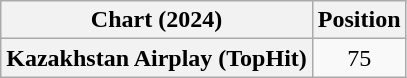<table class="wikitable plainrowheaders" style="text-align:center">
<tr>
<th scope="col">Chart (2024)</th>
<th scope="col">Position</th>
</tr>
<tr>
<th scope="row">Kazakhstan Airplay (TopHit)</th>
<td>75</td>
</tr>
</table>
